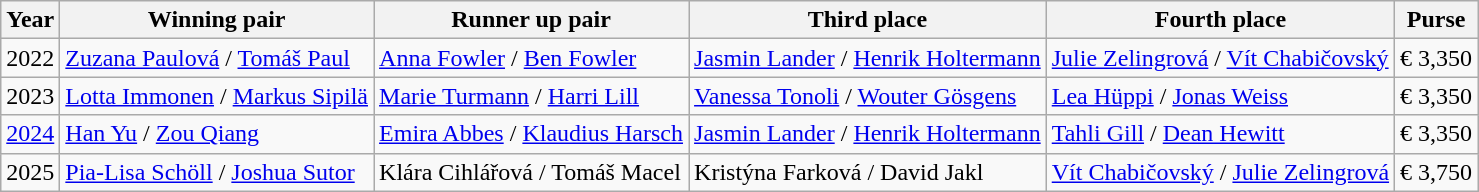<table class="wikitable">
<tr>
<th scope="col">Year</th>
<th scope="col">Winning pair</th>
<th scope="col">Runner up pair</th>
<th scope="col">Third place</th>
<th scope="col">Fourth place</th>
<th scope="col">Purse</th>
</tr>
<tr>
<td>2022</td>
<td> <a href='#'>Zuzana Paulová</a> / <a href='#'>Tomáš Paul</a></td>
<td> <a href='#'>Anna Fowler</a> / <a href='#'>Ben Fowler</a></td>
<td> <a href='#'>Jasmin Lander</a> / <a href='#'>Henrik Holtermann</a></td>
<td> <a href='#'>Julie Zelingrová</a> / <a href='#'>Vít Chabičovský</a></td>
<td>€ 3,350</td>
</tr>
<tr>
<td>2023</td>
<td> <a href='#'>Lotta Immonen</a> / <a href='#'>Markus Sipilä</a></td>
<td> <a href='#'>Marie Turmann</a> / <a href='#'>Harri Lill</a></td>
<td> <a href='#'>Vanessa Tonoli</a>  / <a href='#'>Wouter Gösgens</a></td>
<td> <a href='#'>Lea Hüppi</a> / <a href='#'>Jonas Weiss</a></td>
<td>€ 3,350</td>
</tr>
<tr>
<td><a href='#'>2024</a></td>
<td> <a href='#'>Han Yu</a> / <a href='#'>Zou Qiang</a></td>
<td> <a href='#'>Emira Abbes</a> / <a href='#'>Klaudius Harsch</a></td>
<td> <a href='#'>Jasmin Lander</a> / <a href='#'>Henrik Holtermann</a></td>
<td> <a href='#'>Tahli Gill</a> / <a href='#'>Dean Hewitt</a></td>
<td>€ 3,350</td>
</tr>
<tr>
<td>2025</td>
<td> <a href='#'>Pia-Lisa Schöll</a> / <a href='#'>Joshua Sutor</a></td>
<td> Klára Cihlářová / Tomáš Macel</td>
<td> Kristýna Farková / David Jakl</td>
<td> <a href='#'>Vít Chabičovský</a> / <a href='#'>Julie Zelingrová</a></td>
<td>€ 3,750</td>
</tr>
</table>
